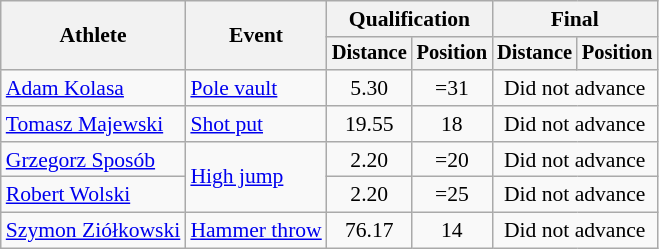<table class=wikitable style="font-size:90%">
<tr>
<th rowspan="2">Athlete</th>
<th rowspan="2">Event</th>
<th colspan="2">Qualification</th>
<th colspan="2">Final</th>
</tr>
<tr style="font-size:95%">
<th>Distance</th>
<th>Position</th>
<th>Distance</th>
<th>Position</th>
</tr>
<tr align=center>
<td align=left><a href='#'>Adam Kolasa</a></td>
<td align=left><a href='#'>Pole vault</a></td>
<td>5.30</td>
<td>=31</td>
<td colspan=2>Did not advance</td>
</tr>
<tr align=center>
<td align=left><a href='#'>Tomasz Majewski</a></td>
<td align=left><a href='#'>Shot put</a></td>
<td>19.55</td>
<td>18</td>
<td colspan=2>Did not advance</td>
</tr>
<tr align=center>
<td align=left><a href='#'>Grzegorz Sposób</a></td>
<td align=left rowspan=2><a href='#'>High jump</a></td>
<td>2.20</td>
<td>=20</td>
<td colspan=2>Did not advance</td>
</tr>
<tr align=center>
<td align=left><a href='#'>Robert Wolski</a></td>
<td>2.20</td>
<td>=25</td>
<td colspan=2>Did not advance</td>
</tr>
<tr align=center>
<td align=left><a href='#'>Szymon Ziółkowski</a></td>
<td align=left><a href='#'>Hammer throw</a></td>
<td>76.17</td>
<td>14</td>
<td colspan=2>Did not advance</td>
</tr>
</table>
